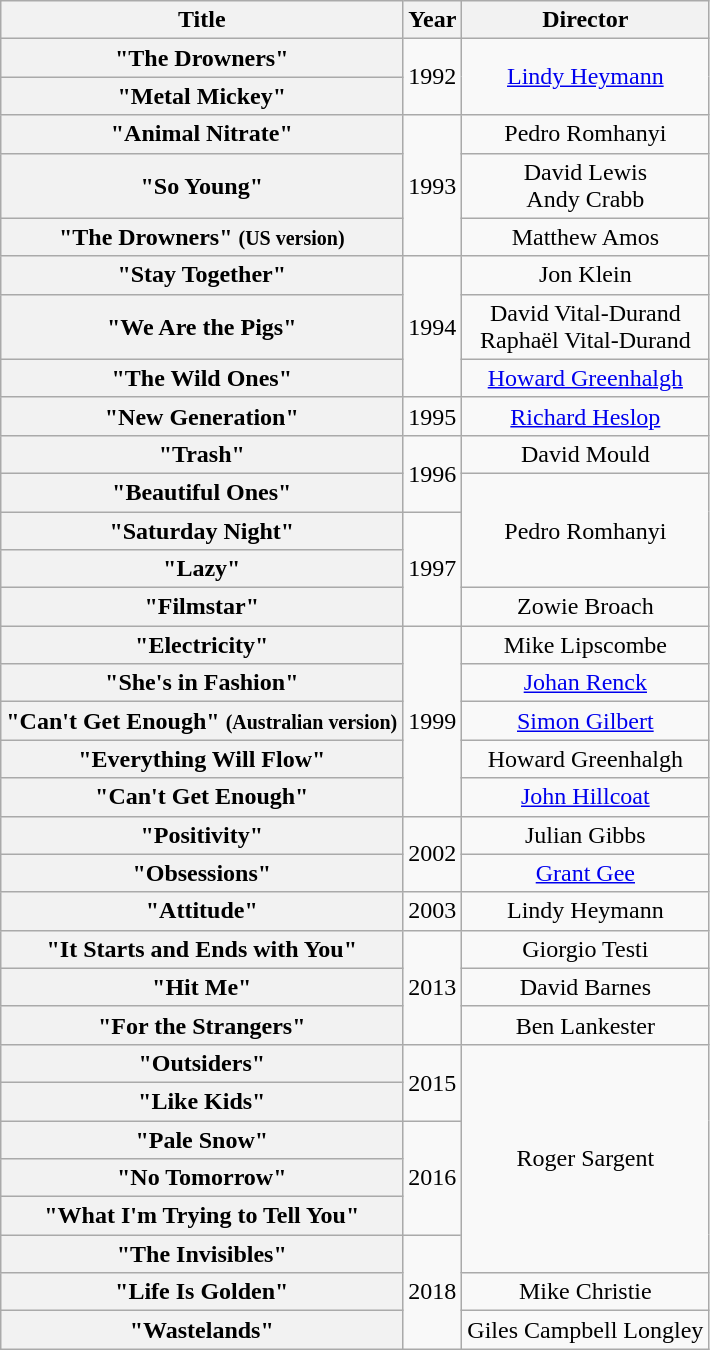<table class="wikitable plainrowheaders" style="text-align:center;">
<tr>
<th rowspan="1">Title</th>
<th rowspan="1">Year</th>
<th rowspan="1">Director</th>
</tr>
<tr>
<th scope="row">"The Drowners"</th>
<td rowspan=2>1992</td>
<td rowspan=2><a href='#'>Lindy Heymann</a></td>
</tr>
<tr>
<th scope="row">"Metal Mickey"</th>
</tr>
<tr>
<th scope="row">"Animal Nitrate"</th>
<td rowspan=3>1993</td>
<td>Pedro Romhanyi</td>
</tr>
<tr>
<th scope="row">"So Young"</th>
<td>David Lewis<br>Andy Crabb</td>
</tr>
<tr>
<th scope="row">"The Drowners" <small>(US version)</small></th>
<td>Matthew Amos</td>
</tr>
<tr>
<th scope="row">"Stay Together"</th>
<td rowspan=3>1994</td>
<td>Jon Klein</td>
</tr>
<tr>
<th scope="row">"We Are the Pigs"</th>
<td>David Vital-Durand<br>Raphaël Vital-Durand</td>
</tr>
<tr>
<th scope="row">"The Wild Ones"</th>
<td><a href='#'>Howard Greenhalgh</a></td>
</tr>
<tr>
<th scope="row">"New Generation"</th>
<td>1995</td>
<td><a href='#'>Richard Heslop</a></td>
</tr>
<tr>
<th scope="row">"Trash"</th>
<td rowspan=2>1996</td>
<td>David Mould</td>
</tr>
<tr>
<th scope="row">"Beautiful Ones"</th>
<td rowspan=3>Pedro Romhanyi</td>
</tr>
<tr>
<th scope="row">"Saturday Night"</th>
<td rowspan=3>1997</td>
</tr>
<tr>
<th scope="row">"Lazy"</th>
</tr>
<tr>
<th scope="row">"Filmstar"</th>
<td>Zowie Broach</td>
</tr>
<tr>
<th scope="row">"Electricity"</th>
<td rowspan=5>1999</td>
<td>Mike Lipscombe</td>
</tr>
<tr>
<th scope="row">"She's in Fashion"</th>
<td><a href='#'>Johan Renck</a></td>
</tr>
<tr>
<th scope="row">"Can't Get Enough" <small>(Australian version)</small></th>
<td><a href='#'>Simon Gilbert</a></td>
</tr>
<tr>
<th scope="row">"Everything Will Flow"</th>
<td>Howard Greenhalgh</td>
</tr>
<tr>
<th scope="row">"Can't Get Enough"</th>
<td><a href='#'>John Hillcoat</a></td>
</tr>
<tr>
<th scope="row">"Positivity"</th>
<td rowspan=2>2002</td>
<td>Julian Gibbs</td>
</tr>
<tr>
<th scope="row">"Obsessions"</th>
<td><a href='#'>Grant Gee</a></td>
</tr>
<tr>
<th scope="row">"Attitude"</th>
<td>2003</td>
<td>Lindy Heymann</td>
</tr>
<tr>
<th scope="row">"It Starts and Ends with You"</th>
<td rowspan=3>2013</td>
<td>Giorgio Testi</td>
</tr>
<tr>
<th scope="row">"Hit Me"</th>
<td>David Barnes</td>
</tr>
<tr>
<th scope="row">"For the Strangers"</th>
<td>Ben Lankester</td>
</tr>
<tr>
<th scope="row">"Outsiders"</th>
<td rowspan=2>2015</td>
<td rowspan=6>Roger Sargent</td>
</tr>
<tr>
<th scope="row">"Like Kids"</th>
</tr>
<tr>
<th scope="row">"Pale Snow"</th>
<td rowspan=3>2016</td>
</tr>
<tr>
<th scope="row">"No Tomorrow"</th>
</tr>
<tr>
<th scope="row">"What I'm Trying to Tell You"</th>
</tr>
<tr>
<th scope="row">"The Invisibles"</th>
<td rowspan=3>2018</td>
</tr>
<tr>
<th scope="row">"Life Is Golden"</th>
<td>Mike Christie</td>
</tr>
<tr>
<th scope="row">"Wastelands"</th>
<td>Giles Campbell Longley</td>
</tr>
</table>
